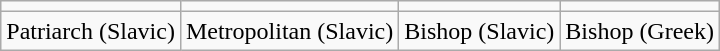<table class="wikitable">
<tr>
<td></td>
<td></td>
<td></td>
<td></td>
</tr>
<tr>
<td>Patriarch (Slavic)</td>
<td>Metropolitan (Slavic)</td>
<td>Bishop (Slavic)</td>
<td>Bishop (Greek)</td>
</tr>
</table>
